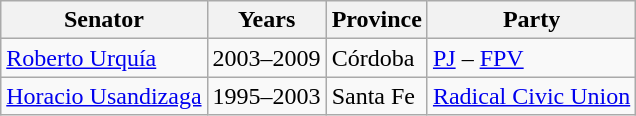<table class=wikitable>
<tr>
<th>Senator</th>
<th>Years</th>
<th>Province</th>
<th>Party</th>
</tr>
<tr>
<td><a href='#'>Roberto Urquía</a></td>
<td>2003–2009</td>
<td>Córdoba</td>
<td><a href='#'>PJ</a> – <a href='#'>FPV</a></td>
</tr>
<tr>
<td><a href='#'>Horacio Usandizaga</a></td>
<td>1995–2003</td>
<td>Santa Fe</td>
<td><a href='#'>Radical Civic Union</a></td>
</tr>
</table>
